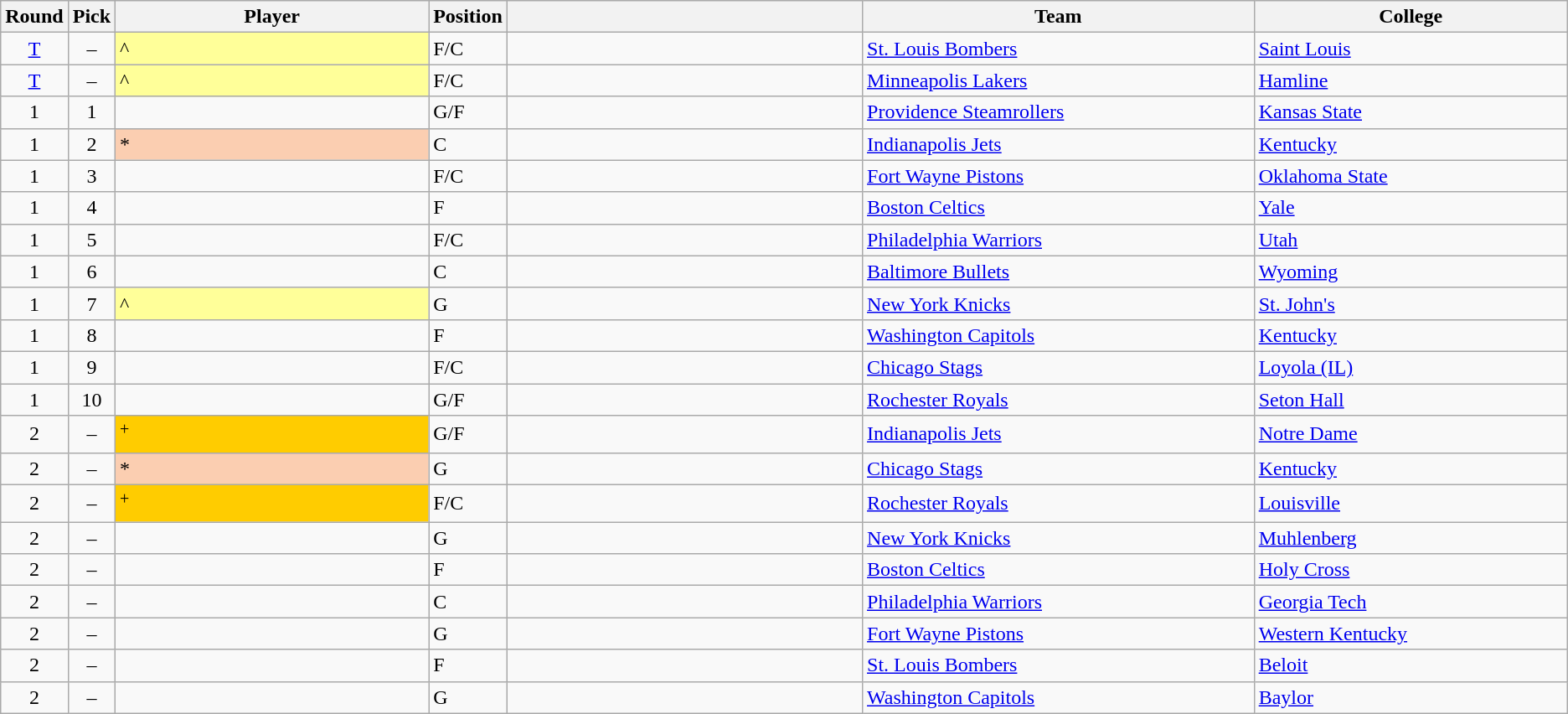<table class="wikitable sortable">
<tr>
<th width="1%">Round</th>
<th width="1%">Pick</th>
<th width="20%">Player</th>
<th width="1%">Position</th>
<th width:"100px;"></th>
<th width="25%">Team</th>
<th width="20%">College</th>
</tr>
<tr>
<td align=center><a href='#'>T</a></td>
<td align=center>–</td>
<td bgcolor="#FFFF99">^</td>
<td>F/C</td>
<td></td>
<td><a href='#'>St. Louis Bombers</a></td>
<td><a href='#'>Saint Louis</a></td>
</tr>
<tr>
<td align=center><a href='#'>T</a></td>
<td align=center>–</td>
<td bgcolor="#FFFF99">^</td>
<td>F/C</td>
<td></td>
<td><a href='#'>Minneapolis Lakers</a></td>
<td><a href='#'>Hamline</a></td>
</tr>
<tr>
<td align=center>1</td>
<td align=center>1</td>
<td></td>
<td>G/F</td>
<td></td>
<td><a href='#'>Providence Steamrollers</a></td>
<td><a href='#'>Kansas State</a></td>
</tr>
<tr>
<td align=center>1</td>
<td align=center>2</td>
<td bgcolor="#FBCEB1">*</td>
<td>C</td>
<td></td>
<td><a href='#'>Indianapolis Jets</a></td>
<td><a href='#'>Kentucky</a></td>
</tr>
<tr>
<td align=center>1</td>
<td align=center>3</td>
<td></td>
<td>F/C</td>
<td></td>
<td><a href='#'>Fort Wayne Pistons</a></td>
<td><a href='#'>Oklahoma State</a></td>
</tr>
<tr>
<td align=center>1</td>
<td align=center>4</td>
<td></td>
<td>F</td>
<td></td>
<td><a href='#'>Boston Celtics</a></td>
<td><a href='#'>Yale</a></td>
</tr>
<tr>
<td align=center>1</td>
<td align=center>5</td>
<td></td>
<td>F/C</td>
<td></td>
<td><a href='#'>Philadelphia Warriors</a></td>
<td><a href='#'>Utah</a></td>
</tr>
<tr>
<td align=center>1</td>
<td align=center>6</td>
<td></td>
<td>C</td>
<td></td>
<td><a href='#'>Baltimore Bullets</a></td>
<td><a href='#'>Wyoming</a></td>
</tr>
<tr>
<td align=center>1</td>
<td align=center>7</td>
<td bgcolor="#FFFF99">^</td>
<td>G</td>
<td></td>
<td><a href='#'>New York Knicks</a></td>
<td><a href='#'>St. John's</a></td>
</tr>
<tr>
<td align=center>1</td>
<td align=center>8</td>
<td></td>
<td>F</td>
<td></td>
<td><a href='#'>Washington Capitols</a></td>
<td><a href='#'>Kentucky</a></td>
</tr>
<tr>
<td align=center>1</td>
<td align=center>9</td>
<td></td>
<td>F/C</td>
<td></td>
<td><a href='#'>Chicago Stags</a></td>
<td><a href='#'>Loyola (IL)</a></td>
</tr>
<tr>
<td align=center>1</td>
<td align=center>10</td>
<td></td>
<td>G/F</td>
<td></td>
<td><a href='#'>Rochester Royals</a></td>
<td><a href='#'>Seton Hall</a></td>
</tr>
<tr>
<td align=center>2</td>
<td align=center>–</td>
<td bgcolor="#FFCC00"><sup>+</sup></td>
<td>G/F</td>
<td></td>
<td><a href='#'>Indianapolis Jets</a></td>
<td><a href='#'>Notre Dame</a></td>
</tr>
<tr>
<td align=center>2</td>
<td align=center>–</td>
<td bgcolor="#FBCEB1">*</td>
<td>G</td>
<td></td>
<td><a href='#'>Chicago Stags</a></td>
<td><a href='#'>Kentucky</a></td>
</tr>
<tr>
<td align=center>2</td>
<td align=center>–</td>
<td bgcolor="#FFCC00"><sup>+</sup></td>
<td>F/C</td>
<td></td>
<td><a href='#'>Rochester Royals</a></td>
<td><a href='#'>Louisville</a></td>
</tr>
<tr>
<td align=center>2</td>
<td align=center>–</td>
<td></td>
<td>G</td>
<td></td>
<td><a href='#'>New York Knicks</a></td>
<td><a href='#'>Muhlenberg</a></td>
</tr>
<tr>
<td align=center>2</td>
<td align=center>–</td>
<td></td>
<td>F</td>
<td></td>
<td><a href='#'>Boston Celtics</a></td>
<td><a href='#'>Holy Cross</a></td>
</tr>
<tr>
<td align=center>2</td>
<td align=center>–</td>
<td></td>
<td>C</td>
<td></td>
<td><a href='#'>Philadelphia Warriors</a></td>
<td><a href='#'>Georgia Tech</a></td>
</tr>
<tr>
<td align=center>2</td>
<td align=center>–</td>
<td></td>
<td>G</td>
<td></td>
<td><a href='#'>Fort Wayne Pistons</a></td>
<td><a href='#'>Western Kentucky</a></td>
</tr>
<tr>
<td align=center>2</td>
<td align=center>–</td>
<td></td>
<td>F</td>
<td></td>
<td><a href='#'>St. Louis Bombers</a></td>
<td><a href='#'>Beloit</a></td>
</tr>
<tr>
<td align=center>2</td>
<td align=center>–</td>
<td></td>
<td>G</td>
<td></td>
<td><a href='#'>Washington Capitols</a></td>
<td><a href='#'>Baylor</a></td>
</tr>
</table>
